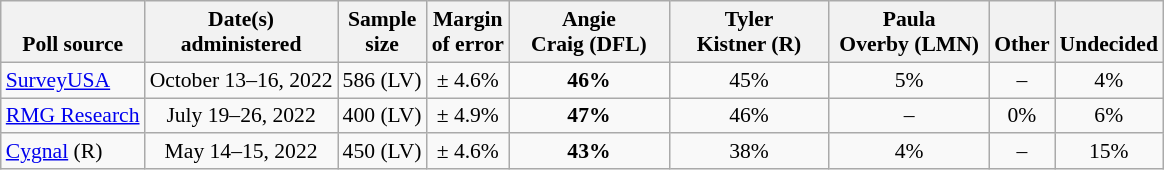<table class="wikitable" style="font-size:90%;text-align:center;">
<tr valign=bottom>
<th>Poll source</th>
<th>Date(s)<br>administered</th>
<th>Sample<br>size</th>
<th>Margin<br>of error</th>
<th style="width:100px;">Angie<br>Craig (DFL)</th>
<th style="width:100px;">Tyler<br>Kistner (R)</th>
<th style="width:100px;">Paula<br>Overby (LMN)</th>
<th>Other</th>
<th>Undecided</th>
</tr>
<tr>
<td style="text-align:left;"><a href='#'>SurveyUSA</a></td>
<td>October 13–16, 2022</td>
<td>586 (LV)</td>
<td>± 4.6%</td>
<td><strong>46%</strong></td>
<td>45%</td>
<td>5%</td>
<td>–</td>
<td>4%</td>
</tr>
<tr>
<td style="text-align:left;"><a href='#'>RMG Research</a></td>
<td>July 19–26, 2022</td>
<td>400 (LV)</td>
<td>± 4.9%</td>
<td><strong>47%</strong></td>
<td>46%</td>
<td>–</td>
<td>0%</td>
<td>6%</td>
</tr>
<tr>
<td style="text-align:left;"><a href='#'>Cygnal</a> (R)</td>
<td>May 14–15, 2022</td>
<td>450 (LV)</td>
<td>± 4.6%</td>
<td><strong>43%</strong></td>
<td>38%</td>
<td>4%</td>
<td>–</td>
<td>15%</td>
</tr>
</table>
